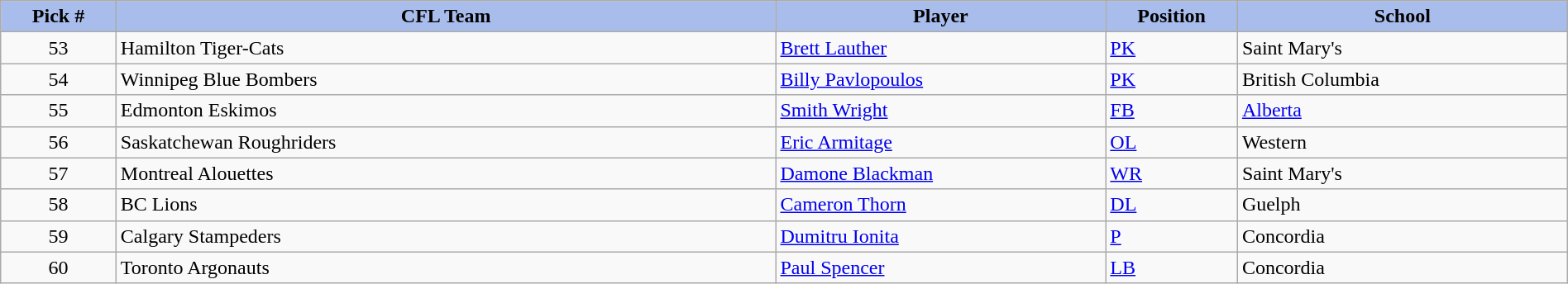<table class="wikitable" style="width: 100%">
<tr>
<th style="background:#A8BDEC;" width=7%>Pick #</th>
<th width=40% style="background:#A8BDEC;">CFL Team</th>
<th width=20% style="background:#A8BDEC;">Player</th>
<th width=8% style="background:#A8BDEC;">Position</th>
<th width=20% style="background:#A8BDEC;">School</th>
</tr>
<tr>
<td align=center>53</td>
<td>Hamilton Tiger-Cats</td>
<td><a href='#'>Brett Lauther</a></td>
<td><a href='#'>PK</a></td>
<td>Saint Mary's</td>
</tr>
<tr>
<td align=center>54</td>
<td>Winnipeg Blue Bombers</td>
<td><a href='#'>Billy Pavlopoulos</a></td>
<td><a href='#'>PK</a></td>
<td>British Columbia</td>
</tr>
<tr>
<td align=center>55</td>
<td>Edmonton Eskimos</td>
<td><a href='#'>Smith Wright</a></td>
<td><a href='#'>FB</a></td>
<td><a href='#'>Alberta</a></td>
</tr>
<tr>
<td align=center>56</td>
<td>Saskatchewan Roughriders</td>
<td><a href='#'>Eric Armitage</a></td>
<td><a href='#'>OL</a></td>
<td>Western</td>
</tr>
<tr>
<td align=center>57</td>
<td>Montreal Alouettes</td>
<td><a href='#'>Damone Blackman</a></td>
<td><a href='#'>WR</a></td>
<td>Saint Mary's</td>
</tr>
<tr>
<td align=center>58</td>
<td>BC Lions</td>
<td><a href='#'>Cameron Thorn</a></td>
<td><a href='#'>DL</a></td>
<td>Guelph</td>
</tr>
<tr>
<td align=center>59</td>
<td>Calgary Stampeders</td>
<td><a href='#'>Dumitru Ionita</a></td>
<td><a href='#'>P</a></td>
<td>Concordia</td>
</tr>
<tr>
<td align=center>60</td>
<td>Toronto Argonauts</td>
<td><a href='#'>Paul Spencer</a></td>
<td><a href='#'>LB</a></td>
<td>Concordia</td>
</tr>
</table>
